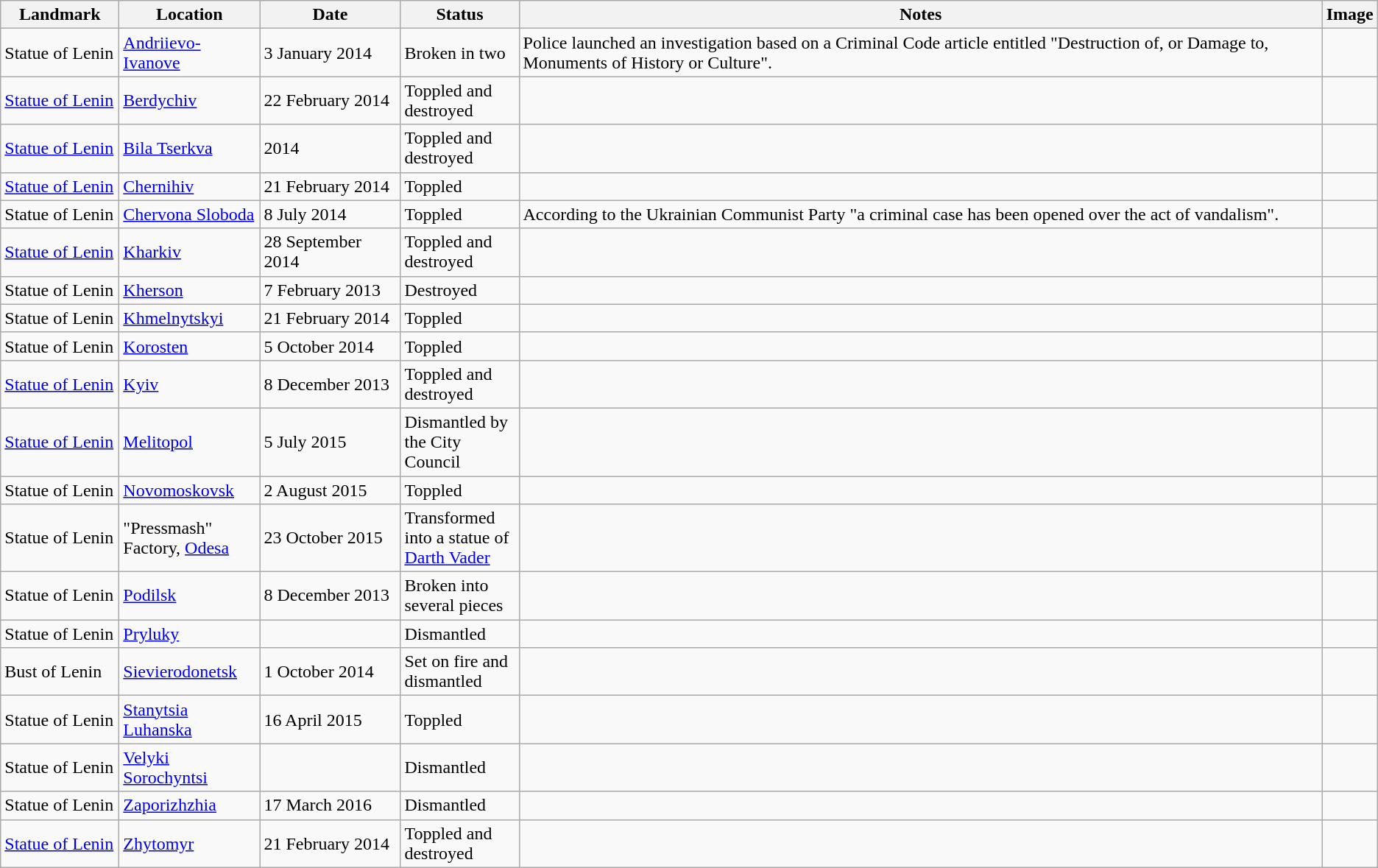<table class="wikitable sortable">
<tr>
<th width=100px>Landmark</th>
<th width=120px>Location</th>
<th width=120px>Date</th>
<th width=100px>Status</th>
<th>Notes</th>
<th>Image</th>
</tr>
<tr>
<td>Statue of Lenin</td>
<td><a href='#'>Andriievo-Ivanove</a></td>
<td data-value="2014-01-03">3 January 2014</td>
<td>Broken in two</td>
<td>Police launched an investigation based on a Criminal Code article entitled "Destruction of, or Damage to, Monuments of History or Culture".</td>
<td></td>
</tr>
<tr>
<td><a href='#'>Statue of Lenin</a></td>
<td><a href='#'>Berdychiv</a></td>
<td data-value="2014-02-22">22 February 2014</td>
<td>Toppled and destroyed</td>
<td></td>
<td></td>
</tr>
<tr>
<td><a href='#'>Statue of Lenin</a></td>
<td><a href='#'>Bila Tserkva</a></td>
<td>2014</td>
<td>Toppled and destroyed</td>
<td></td>
<td></td>
</tr>
<tr>
<td><a href='#'>Statue of Lenin</a></td>
<td><a href='#'>Chernihiv</a></td>
<td data-value="2014-02-21">21 February 2014</td>
<td>Toppled</td>
<td></td>
<td></td>
</tr>
<tr>
<td>Statue of Lenin</td>
<td><a href='#'>Chervona Sloboda</a></td>
<td data-value="2014-07-08">8 July 2014</td>
<td>Toppled</td>
<td>According to the Ukrainian Communist Party "a criminal case has been opened over the act of vandalism".</td>
<td></td>
</tr>
<tr>
<td><a href='#'>Statue of Lenin</a></td>
<td><a href='#'>Kharkiv</a></td>
<td data-value="2014-09-28">28 September 2014</td>
<td>Toppled and destroyed</td>
<td></td>
<td></td>
</tr>
<tr>
<td>Statue of Lenin</td>
<td><a href='#'>Kherson</a></td>
<td>7 February 2013</td>
<td>Destroyed</td>
<td></td>
<td></td>
</tr>
<tr>
<td>Statue of Lenin</td>
<td><a href='#'>Khmelnytskyi</a></td>
<td data-value="2014-02-21">21 February 2014</td>
<td>Toppled</td>
<td></td>
<td></td>
</tr>
<tr>
<td>Statue of Lenin</td>
<td><a href='#'>Korosten</a></td>
<td data-value="2014-12-05">5 October 2014</td>
<td>Toppled</td>
<td></td>
<td></td>
</tr>
<tr>
<td><a href='#'>Statue of Lenin</a></td>
<td><a href='#'>Kyiv</a></td>
<td data-value="2013-12-08">8 December 2013</td>
<td>Toppled and destroyed</td>
<td></td>
<td></td>
</tr>
<tr>
<td><a href='#'>Statue of Lenin</a></td>
<td><a href='#'>Melitopol</a></td>
<td data-value="2015-07-05">5 July 2015</td>
<td>Dismantled by the City Council</td>
<td></td>
<td></td>
</tr>
<tr>
<td>Statue of Lenin</td>
<td><a href='#'>Novomoskovsk</a></td>
<td>2 August 2015</td>
<td>Toppled</td>
<td></td>
<td></td>
</tr>
<tr>
<td>Statue of Lenin</td>
<td>"Pressmash" Factory, <a href='#'>Odesa</a></td>
<td>23 October 2015</td>
<td>Transformed into a statue of <a href='#'>Darth Vader</a></td>
<td></td>
<td></td>
</tr>
<tr>
<td>Statue of Lenin</td>
<td><a href='#'>Podilsk</a></td>
<td data-value="2013-12-08">8 December 2013</td>
<td>Broken into several pieces</td>
<td></td>
<td></td>
</tr>
<tr>
<td>Statue of Lenin</td>
<td><a href='#'>Pryluky</a></td>
<td></td>
<td>Dismantled</td>
<td></td>
<td></td>
</tr>
<tr>
<td>Bust of Lenin</td>
<td><a href='#'>Sievierodonetsk</a></td>
<td>1 October 2014</td>
<td>Set on fire and dismantled</td>
<td></td>
<td></td>
</tr>
<tr>
<td>Statue of Lenin</td>
<td><a href='#'>Stanytsia Luhanska</a></td>
<td>16 April 2015</td>
<td>Toppled</td>
<td></td>
<td></td>
</tr>
<tr>
<td>Statue of Lenin</td>
<td><a href='#'>Velyki Sorochyntsi</a></td>
<td></td>
<td>Dismantled</td>
<td></td>
<td></td>
</tr>
<tr>
<td>Statue of Lenin</td>
<td><a href='#'>Zaporizhzhia</a></td>
<td>17 March 2016</td>
<td>Dismantled</td>
<td></td>
<td></td>
</tr>
<tr>
<td><a href='#'>Statue of Lenin</a></td>
<td><a href='#'>Zhytomyr</a></td>
<td data-value="2014-02-21">21 February 2014</td>
<td>Toppled and destroyed</td>
<td></td>
<td></td>
</tr>
</table>
